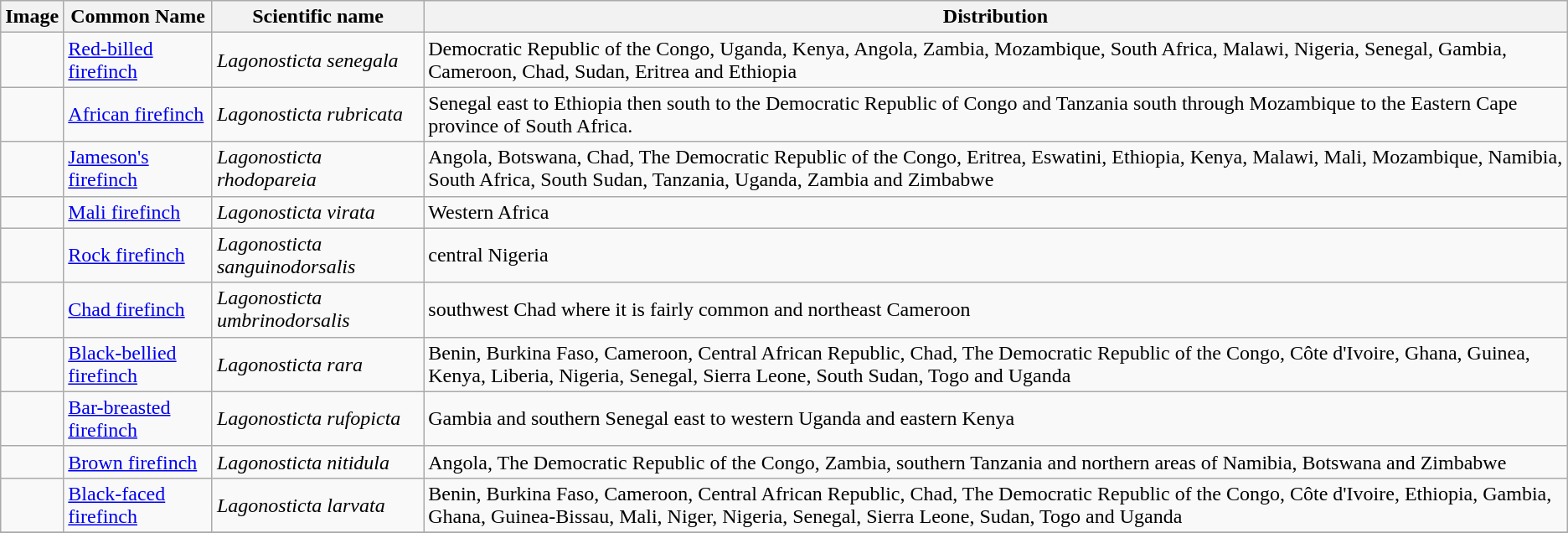<table class="wikitable">
<tr>
<th>Image</th>
<th>Common Name</th>
<th>Scientific name</th>
<th>Distribution</th>
</tr>
<tr>
<td></td>
<td><a href='#'>Red-billed firefinch</a></td>
<td><em>Lagonosticta senegala</em></td>
<td>Democratic Republic of the Congo, Uganda, Kenya, Angola, Zambia, Mozambique, South Africa, Malawi, Nigeria, Senegal, Gambia, Cameroon,  Chad, Sudan, Eritrea and Ethiopia</td>
</tr>
<tr>
<td></td>
<td><a href='#'>African firefinch</a></td>
<td><em>Lagonosticta rubricata</em></td>
<td>Senegal east to Ethiopia then south to the Democratic Republic of Congo and Tanzania south through Mozambique to the Eastern Cape province of South Africa.</td>
</tr>
<tr>
<td></td>
<td><a href='#'>Jameson's firefinch</a></td>
<td><em>Lagonosticta rhodopareia</em></td>
<td>Angola, Botswana, Chad, The Democratic Republic of the Congo, Eritrea, Eswatini, Ethiopia, Kenya, Malawi, Mali, Mozambique, Namibia, South Africa, South Sudan, Tanzania, Uganda, Zambia and Zimbabwe</td>
</tr>
<tr>
<td></td>
<td><a href='#'>Mali firefinch</a></td>
<td><em>Lagonosticta virata</em></td>
<td>Western Africa</td>
</tr>
<tr>
<td></td>
<td><a href='#'>Rock firefinch</a></td>
<td><em>Lagonosticta sanguinodorsalis</em></td>
<td>central Nigeria</td>
</tr>
<tr>
<td></td>
<td><a href='#'>Chad firefinch</a></td>
<td><em>Lagonosticta umbrinodorsalis</em></td>
<td>southwest Chad where it is fairly common and northeast Cameroon</td>
</tr>
<tr>
<td></td>
<td><a href='#'>Black-bellied firefinch</a></td>
<td><em>Lagonosticta rara</em></td>
<td>Benin, Burkina Faso, Cameroon, Central African Republic, Chad, The Democratic Republic of the Congo, Côte d'Ivoire, Ghana, Guinea, Kenya, Liberia, Nigeria, Senegal, Sierra Leone, South Sudan, Togo and Uganda</td>
</tr>
<tr>
<td></td>
<td><a href='#'>Bar-breasted firefinch</a></td>
<td><em>Lagonosticta rufopicta</em></td>
<td>Gambia and southern Senegal east to western Uganda and eastern Kenya</td>
</tr>
<tr>
<td></td>
<td><a href='#'>Brown firefinch</a></td>
<td><em>Lagonosticta nitidula</em></td>
<td>Angola, The Democratic Republic of the Congo, Zambia, southern Tanzania and northern areas of Namibia, Botswana and Zimbabwe</td>
</tr>
<tr>
<td></td>
<td><a href='#'>Black-faced firefinch</a></td>
<td><em>Lagonosticta larvata</em></td>
<td>Benin, Burkina Faso, Cameroon, Central African Republic, Chad, The Democratic Republic of the Congo, Côte d'Ivoire, Ethiopia, Gambia, Ghana, Guinea-Bissau, Mali, Niger, Nigeria, Senegal, Sierra Leone, Sudan, Togo and Uganda</td>
</tr>
<tr>
</tr>
</table>
